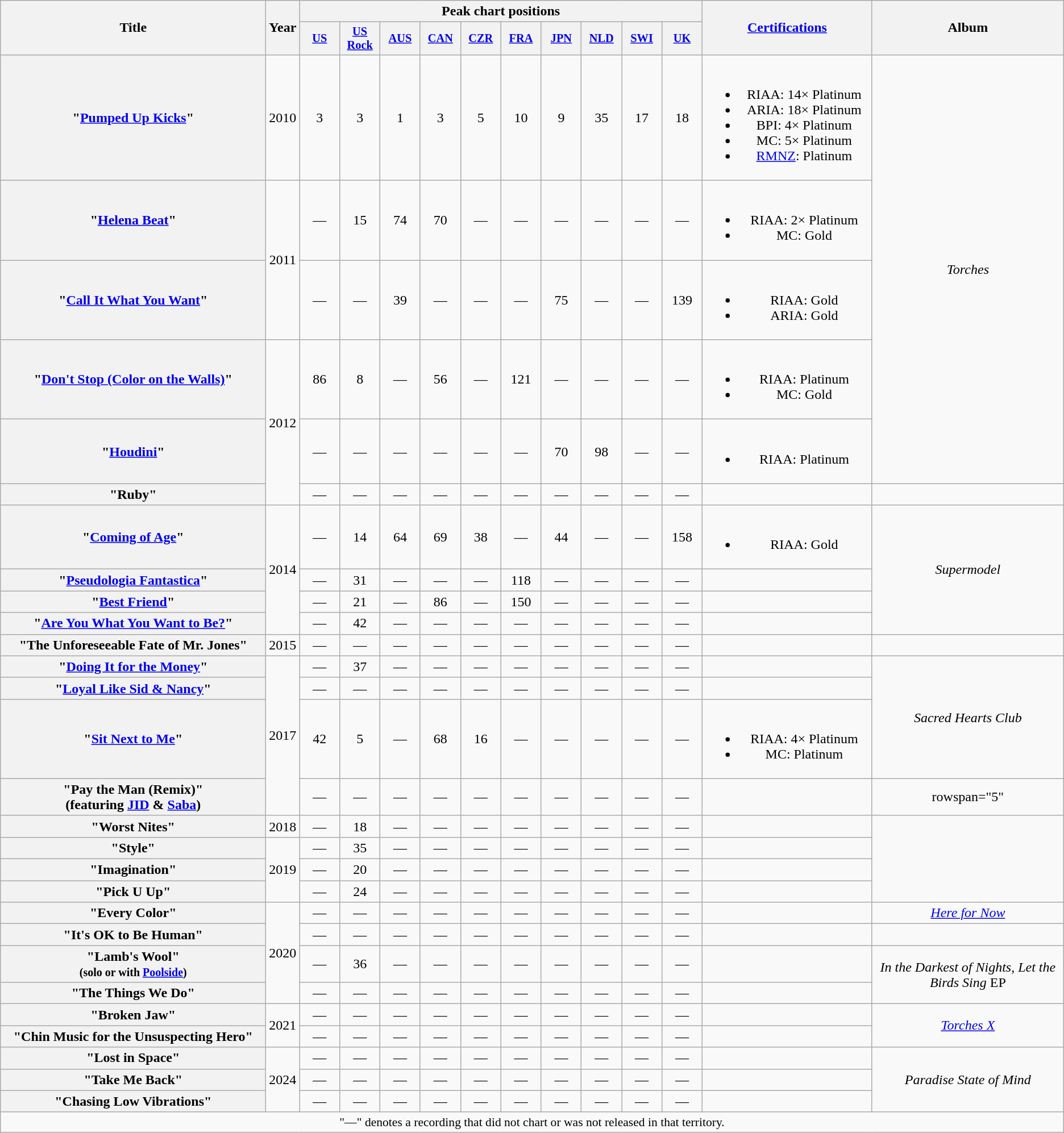<table class="wikitable plainrowheaders" style="text-align:center;">
<tr>
<th scope="col" rowspan="2" style="width:19em;">Title</th>
<th scope="col" rowspan="2">Year</th>
<th scope="col" colspan="10">Peak chart positions</th>
<th scope="col" rowspan="2" style="width:12em;"><a href='#'>Certifications</a></th>
<th scope="col" rowspan="2">Album</th>
</tr>
<tr>
<th scope="col" style="width:3em;font-size:85%;"><a href='#'>US</a><br></th>
<th scope="col" style="width:3em;font-size:85%;"><a href='#'>US<br>Rock</a><br></th>
<th scope="col" style="width:3em;font-size:85%;"><a href='#'>AUS</a><br></th>
<th scope="col" style="width:3em;font-size:85%;"><a href='#'>CAN</a><br></th>
<th scope="col" style="width:3em;font-size:85%;"><a href='#'>CZR</a><br></th>
<th scope="col" style="width:3em;font-size:85%;"><a href='#'>FRA</a><br></th>
<th scope="col" style="width:3em;font-size:85%;"><a href='#'>JPN</a><br></th>
<th scope="col" style="width:3em;font-size:85%;"><a href='#'>NLD</a><br></th>
<th scope="col" style="width:3em;font-size:85%;"><a href='#'>SWI</a><br></th>
<th scope="col" style="width:3em;font-size:85%;"><a href='#'>UK</a><br></th>
</tr>
<tr>
<th scope="row">"<a href='#'>Pumped Up Kicks</a>"</th>
<td>2010</td>
<td>3</td>
<td>3</td>
<td>1</td>
<td>3</td>
<td>5</td>
<td>10</td>
<td>9</td>
<td>35</td>
<td>17</td>
<td>18</td>
<td><br><ul><li>RIAA: 14× Platinum</li><li>ARIA: 18× Platinum</li><li>BPI: 4× Platinum</li><li>MC: 5× Platinum</li><li><a href='#'>RMNZ</a>: Platinum</li></ul></td>
<td rowspan="5"><em>Torches</em></td>
</tr>
<tr>
<th scope="row">"<a href='#'>Helena Beat</a>"</th>
<td rowspan="2">2011</td>
<td>—</td>
<td>15</td>
<td>74</td>
<td>70</td>
<td>—</td>
<td>—</td>
<td>—</td>
<td>—</td>
<td>—</td>
<td>—</td>
<td><br><ul><li>RIAA: 2× Platinum</li><li>MC: Gold</li></ul></td>
</tr>
<tr>
<th scope="row">"<a href='#'>Call It What You Want</a>"</th>
<td>—</td>
<td>—</td>
<td>39</td>
<td>—</td>
<td>—</td>
<td>—</td>
<td>75</td>
<td>—</td>
<td>—</td>
<td>139</td>
<td><br><ul><li>RIAA: Gold</li><li>ARIA: Gold</li></ul></td>
</tr>
<tr>
<th scope="row">"<a href='#'>Don't Stop (Color on the Walls)</a>"</th>
<td rowspan="3">2012</td>
<td>86</td>
<td>8</td>
<td>—</td>
<td>56</td>
<td>—</td>
<td>121</td>
<td>—</td>
<td>—</td>
<td>—</td>
<td>—</td>
<td><br><ul><li>RIAA: Platinum</li><li>MC: Gold</li></ul></td>
</tr>
<tr>
<th scope="row">"<a href='#'>Houdini</a>"</th>
<td>—</td>
<td>—</td>
<td>—</td>
<td>—</td>
<td>—</td>
<td>—</td>
<td>70</td>
<td>98</td>
<td>—</td>
<td>—</td>
<td><br><ul><li>RIAA: Platinum</li></ul></td>
</tr>
<tr>
<th scope="row">"Ruby"</th>
<td>—</td>
<td>—</td>
<td>—</td>
<td>—</td>
<td>—</td>
<td>—</td>
<td>—</td>
<td>—</td>
<td>—</td>
<td>—</td>
<td></td>
<td></td>
</tr>
<tr>
<th scope="row">"<a href='#'>Coming of Age</a>"</th>
<td rowspan="4">2014</td>
<td>—</td>
<td>14</td>
<td>64</td>
<td>69</td>
<td>38</td>
<td>—</td>
<td>44</td>
<td>—</td>
<td>—</td>
<td>158</td>
<td><br><ul><li>RIAA: Gold</li></ul></td>
<td rowspan="4"><em>Supermodel</em></td>
</tr>
<tr>
<th scope="row">"<a href='#'>Pseudologia Fantastica</a>"</th>
<td>—</td>
<td>31</td>
<td>—</td>
<td>—</td>
<td>—</td>
<td>118</td>
<td>—</td>
<td>—</td>
<td>—</td>
<td>—</td>
<td></td>
</tr>
<tr>
<th scope="row">"<a href='#'>Best Friend</a>"</th>
<td>—</td>
<td>21</td>
<td>—</td>
<td>86</td>
<td>—</td>
<td>150</td>
<td>—</td>
<td>—</td>
<td>—</td>
<td>—</td>
<td></td>
</tr>
<tr>
<th scope="row">"<a href='#'>Are You What You Want to Be?</a>"</th>
<td>—</td>
<td>42</td>
<td>—</td>
<td>—</td>
<td>—</td>
<td>—</td>
<td>—</td>
<td>—</td>
<td>—</td>
<td>—</td>
<td></td>
</tr>
<tr>
<th scope="row">"The Unforeseeable Fate of Mr. Jones"</th>
<td>2015</td>
<td>—</td>
<td>—</td>
<td>—</td>
<td>—</td>
<td>—</td>
<td>—</td>
<td>—</td>
<td>—</td>
<td>—</td>
<td>—</td>
<td></td>
<td></td>
</tr>
<tr>
<th scope="row">"<a href='#'>Doing It for the Money</a>"</th>
<td rowspan="4">2017</td>
<td>—</td>
<td>37</td>
<td>—</td>
<td>—</td>
<td>—</td>
<td>—</td>
<td>—</td>
<td>—</td>
<td>—</td>
<td>—</td>
<td></td>
<td rowspan="3"><em>Sacred Hearts Club</em></td>
</tr>
<tr>
<th scope="row">"<a href='#'>Loyal Like Sid & Nancy</a>"</th>
<td>—</td>
<td>—</td>
<td>—</td>
<td>—</td>
<td>—</td>
<td>—</td>
<td>—</td>
<td>—</td>
<td>—</td>
<td>—</td>
<td></td>
</tr>
<tr>
<th scope="row">"<a href='#'>Sit Next to Me</a>"</th>
<td>42</td>
<td>5</td>
<td>—</td>
<td>68</td>
<td>16</td>
<td>—</td>
<td>—</td>
<td>—</td>
<td>—</td>
<td>—</td>
<td><br><ul><li>RIAA: 4× Platinum</li><li>MC: Platinum</li></ul></td>
</tr>
<tr>
<th scope="row">"Pay the Man (Remix)"<br><span>(featuring <a href='#'>JID</a> & <a href='#'>Saba</a>)</span></th>
<td>—</td>
<td>—</td>
<td>—</td>
<td>—</td>
<td>—</td>
<td>—</td>
<td>—</td>
<td>—</td>
<td>—</td>
<td>—</td>
<td></td>
<td>rowspan="5" </td>
</tr>
<tr>
<th scope="row">"Worst Nites"</th>
<td>2018</td>
<td>—</td>
<td>18</td>
<td>—</td>
<td>—</td>
<td>—</td>
<td>—</td>
<td>—</td>
<td>—</td>
<td>—</td>
<td>—</td>
<td></td>
</tr>
<tr>
<th scope="row">"Style"</th>
<td rowspan="3">2019</td>
<td>—</td>
<td>35</td>
<td>—</td>
<td>—</td>
<td>—</td>
<td>—</td>
<td>—</td>
<td>—</td>
<td>—</td>
<td>—</td>
<td></td>
</tr>
<tr>
<th scope="row">"Imagination"</th>
<td>—</td>
<td>20</td>
<td>—</td>
<td>—</td>
<td>—</td>
<td>—</td>
<td>—</td>
<td>—</td>
<td>—</td>
<td>—</td>
<td></td>
</tr>
<tr>
<th scope="row">"Pick U Up"</th>
<td>—</td>
<td>24</td>
<td>—</td>
<td>—</td>
<td>—</td>
<td>—</td>
<td>—</td>
<td>—</td>
<td>—</td>
<td>—</td>
<td></td>
</tr>
<tr>
<th scope="row">"Every Color"<br></th>
<td rowspan="4">2020</td>
<td>—</td>
<td>—</td>
<td>—</td>
<td>—</td>
<td>—</td>
<td>—</td>
<td>—</td>
<td>—</td>
<td>—</td>
<td>—</td>
<td></td>
<td><em><a href='#'>Here for Now</a></em></td>
</tr>
<tr>
<th scope="row">"It's OK to Be Human"</th>
<td>—</td>
<td>—</td>
<td>—</td>
<td>—</td>
<td>—</td>
<td>—</td>
<td>—</td>
<td>—</td>
<td>—</td>
<td>—</td>
<td></td>
<td></td>
</tr>
<tr>
<th scope="row">"Lamb's Wool"<br><small>(solo or with <a href='#'>Poolside</a>)</small></th>
<td>—</td>
<td>36</td>
<td>—</td>
<td>—</td>
<td>—</td>
<td>—</td>
<td>—</td>
<td>—</td>
<td>—</td>
<td>—</td>
<td></td>
<td rowspan="2"><em>In the Darkest of Nights, Let the Birds Sing</em> EP</td>
</tr>
<tr>
<th scope="row">"The Things We Do"</th>
<td>—</td>
<td>—</td>
<td>—</td>
<td>—</td>
<td>—</td>
<td>—</td>
<td>—</td>
<td>—</td>
<td>—</td>
<td>—</td>
<td></td>
</tr>
<tr>
<th scope="row">"Broken Jaw"</th>
<td rowspan="2">2021</td>
<td>—</td>
<td>—</td>
<td>—</td>
<td>—</td>
<td>—</td>
<td>—</td>
<td>—</td>
<td>—</td>
<td>—</td>
<td>—</td>
<td></td>
<td rowspan="2"><em><a href='#'>Torches X</a></em></td>
</tr>
<tr>
<th scope="row">"Chin Music for the Unsuspecting Hero"</th>
<td>—</td>
<td>—</td>
<td>—</td>
<td>—</td>
<td>—</td>
<td>—</td>
<td>—</td>
<td>—</td>
<td>—</td>
<td>—</td>
<td></td>
</tr>
<tr>
<th scope="row">"Lost in Space"</th>
<td rowspan="3">2024</td>
<td>—</td>
<td>—</td>
<td>—</td>
<td>—</td>
<td>—</td>
<td>—</td>
<td>—</td>
<td>—</td>
<td>—</td>
<td>—</td>
<td></td>
<td rowspan="3"><em>Paradise State of Mind</em></td>
</tr>
<tr>
<th scope="row">"Take Me Back"</th>
<td>—</td>
<td>—</td>
<td>—</td>
<td>—</td>
<td>—</td>
<td>—</td>
<td>—</td>
<td>—</td>
<td>—</td>
<td>—</td>
<td></td>
</tr>
<tr>
<th scope="row">"Chasing Low Vibrations"</th>
<td>—</td>
<td>—</td>
<td>—</td>
<td>—</td>
<td>—</td>
<td>—</td>
<td>—</td>
<td>—</td>
<td>—</td>
<td>—</td>
<td></td>
</tr>
<tr>
<td colspan="17" style="font-size:90%">"—" denotes a recording that did not chart or was not released in that territory.</td>
</tr>
</table>
